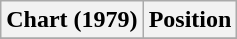<table class="wikitable">
<tr>
<th>Chart (1979)</th>
<th>Position</th>
</tr>
<tr>
</tr>
</table>
